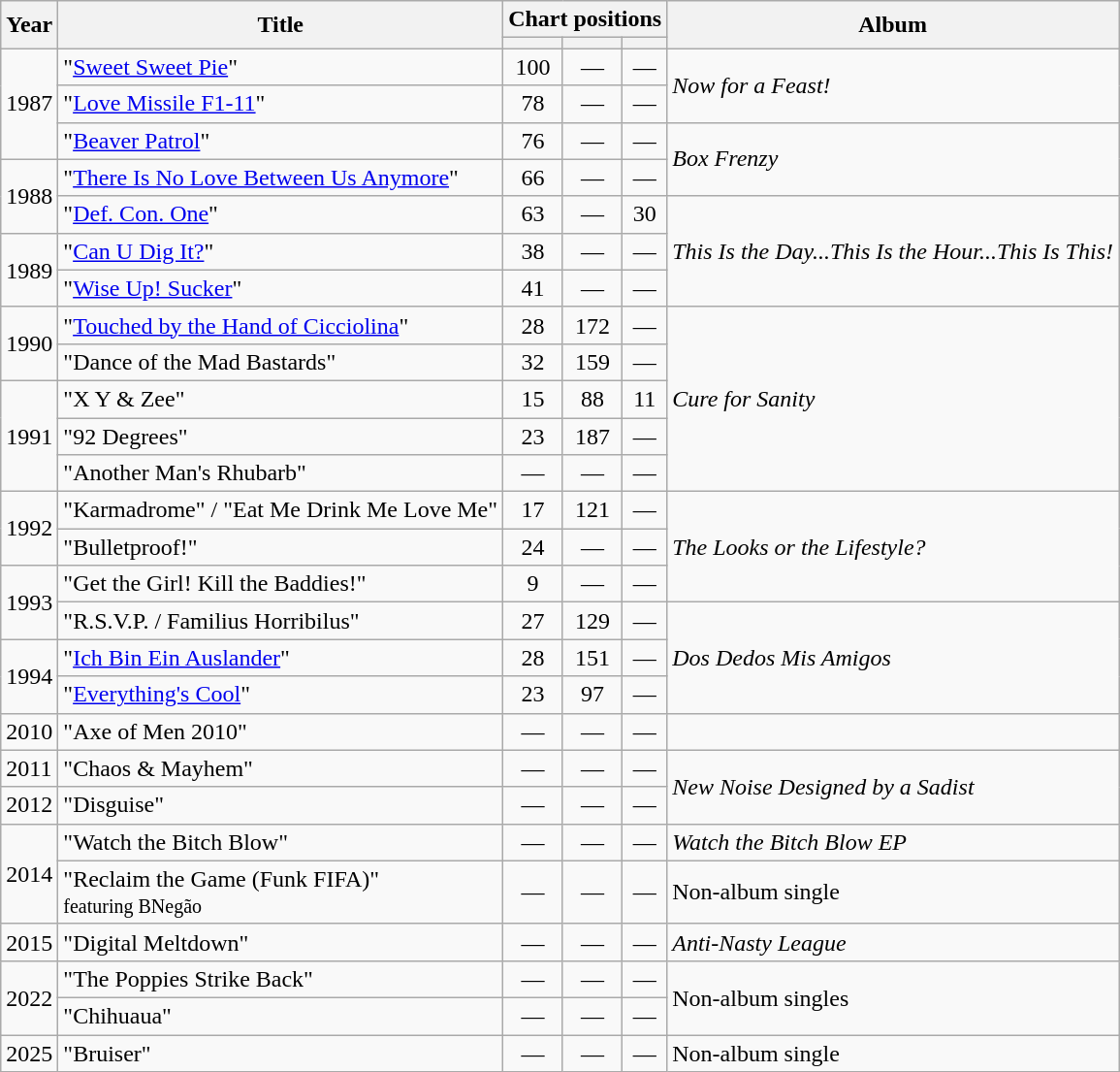<table class="wikitable">
<tr>
<th rowspan="2">Year</th>
<th rowspan="2">Title</th>
<th colspan="3">Chart positions</th>
<th rowspan="2">Album</th>
</tr>
<tr>
<th></th>
<th></th>
<th></th>
</tr>
<tr>
<td rowspan="3">1987</td>
<td>"<a href='#'>Sweet Sweet Pie</a>"</td>
<td style="text-align:center;">100</td>
<td style="text-align:center;">—</td>
<td style="text-align:center;">—</td>
<td rowspan="2"><em>Now for a Feast!</em></td>
</tr>
<tr>
<td>"<a href='#'>Love Missile F1-11</a>"</td>
<td style="text-align:center;">78</td>
<td style="text-align:center;">—</td>
<td style="text-align:center;">—</td>
</tr>
<tr>
<td>"<a href='#'>Beaver Patrol</a>"</td>
<td style="text-align:center;">76</td>
<td style="text-align:center;">—</td>
<td style="text-align:center;">—</td>
<td rowspan="2"><em>Box Frenzy</em></td>
</tr>
<tr>
<td rowspan="2">1988</td>
<td>"<a href='#'>There Is No Love Between Us Anymore</a>"</td>
<td style="text-align:center;">66</td>
<td style="text-align:center;">—</td>
<td style="text-align:center;">—</td>
</tr>
<tr>
<td>"<a href='#'>Def. Con. One</a>"</td>
<td style="text-align:center;">63</td>
<td style="text-align:center;">—</td>
<td style="text-align:center;">30</td>
<td rowspan="3"><em>This Is the Day...This Is the Hour...This Is This!</em></td>
</tr>
<tr>
<td rowspan="2">1989</td>
<td>"<a href='#'>Can U Dig It?</a>"</td>
<td style="text-align:center;">38</td>
<td style="text-align:center;">—</td>
<td style="text-align:center;">—</td>
</tr>
<tr>
<td>"<a href='#'>Wise Up! Sucker</a>"</td>
<td style="text-align:center;">41</td>
<td style="text-align:center;">—</td>
<td style="text-align:center;">—</td>
</tr>
<tr>
<td rowspan="2">1990</td>
<td>"<a href='#'>Touched by the Hand of Cicciolina</a>"</td>
<td style="text-align:center;">28</td>
<td style="text-align:center;">172</td>
<td style="text-align:center;">—</td>
<td rowspan="5"><em>Cure for Sanity</em></td>
</tr>
<tr>
<td>"Dance of the Mad Bastards"</td>
<td style="text-align:center;">32</td>
<td style="text-align:center;">159</td>
<td style="text-align:center;">—</td>
</tr>
<tr>
<td rowspan="3">1991</td>
<td>"X Y & Zee"</td>
<td style="text-align:center;">15</td>
<td style="text-align:center;">88</td>
<td style="text-align:center;">11</td>
</tr>
<tr>
<td>"92 Degrees"</td>
<td style="text-align:center;">23</td>
<td style="text-align:center;">187</td>
<td style="text-align:center;">—</td>
</tr>
<tr>
<td>"Another Man's Rhubarb"</td>
<td style="text-align:center;">—</td>
<td style="text-align:center;">—</td>
<td style="text-align:center;">—</td>
</tr>
<tr>
<td rowspan="2">1992</td>
<td>"Karmadrome" / "Eat Me Drink Me Love Me"</td>
<td style="text-align:center;">17</td>
<td style="text-align:center;">121</td>
<td style="text-align:center;">—</td>
<td rowspan="3"><em>The Looks or the Lifestyle?</em></td>
</tr>
<tr>
<td>"Bulletproof!"</td>
<td style="text-align:center;">24</td>
<td style="text-align:center;">—</td>
<td style="text-align:center;">—</td>
</tr>
<tr>
<td rowspan="2">1993</td>
<td>"Get the Girl! Kill the Baddies!"</td>
<td style="text-align:center;">9</td>
<td style="text-align:center;">—</td>
<td style="text-align:center;">—</td>
</tr>
<tr>
<td>"R.S.V.P. / Familius Horribilus"</td>
<td style="text-align:center;">27</td>
<td style="text-align:center;">129</td>
<td style="text-align:center;">—</td>
<td rowspan="3"><em>Dos Dedos Mis Amigos</em></td>
</tr>
<tr>
<td rowspan="2">1994</td>
<td>"<a href='#'>Ich Bin Ein Auslander</a>"</td>
<td style="text-align:center;">28</td>
<td style="text-align:center;">151</td>
<td style="text-align:center;">—</td>
</tr>
<tr>
<td>"<a href='#'>Everything's Cool</a>"</td>
<td style="text-align:center;">23</td>
<td style="text-align:center;">97</td>
<td style="text-align:center;">—</td>
</tr>
<tr>
<td>2010</td>
<td>"Axe of Men 2010"</td>
<td style="text-align:center;">—</td>
<td style="text-align:center;">—</td>
<td style="text-align:center;">—</td>
<td></td>
</tr>
<tr>
<td>2011</td>
<td>"Chaos & Mayhem"</td>
<td style="text-align:center;">—</td>
<td style="text-align:center;">—</td>
<td style="text-align:center;">—</td>
<td rowspan="2"><em>New Noise Designed by a Sadist</em></td>
</tr>
<tr>
<td>2012</td>
<td>"Disguise"</td>
<td style="text-align:center;">—</td>
<td style="text-align:center;">—</td>
<td style="text-align:center;">—</td>
</tr>
<tr>
<td rowspan="2">2014</td>
<td>"Watch the Bitch Blow"</td>
<td style="text-align:center;">—</td>
<td style="text-align:center;">—</td>
<td style="text-align:center;">—</td>
<td><em>Watch the Bitch Blow EP</em></td>
</tr>
<tr>
<td>"Reclaim the Game (Funk FIFA)"<br><small>featuring BNegão</small></td>
<td style="text-align:center;">—</td>
<td style="text-align:center;">—</td>
<td style="text-align:center;">—</td>
<td>Non-album single</td>
</tr>
<tr>
<td>2015</td>
<td>"Digital Meltdown"</td>
<td style="text-align:center;">—</td>
<td style="text-align:center;">—</td>
<td style="text-align:center;">—</td>
<td><em>Anti-Nasty League</em></td>
</tr>
<tr>
<td rowspan="2">2022</td>
<td>"The Poppies Strike Back"</td>
<td style="text-align:center;">—</td>
<td style="text-align:center;">—</td>
<td style="text-align:center;">—</td>
<td rowspan="2">Non-album singles</td>
</tr>
<tr>
<td>"Chihuaua"</td>
<td style="text-align:center;">—</td>
<td style="text-align:center;">—</td>
<td style="text-align:center;">—</td>
</tr>
<tr>
<td>2025</td>
<td>"Bruiser"</td>
<td style="text-align:center;">—</td>
<td style="text-align:center;">—</td>
<td style="text-align:center;">—</td>
<td>Non-album single</td>
</tr>
</table>
